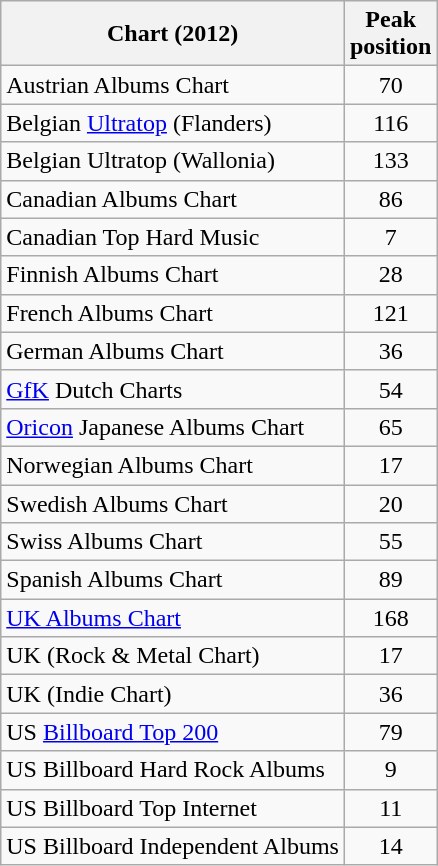<table class="wikitable sortable">
<tr>
<th>Chart (2012)</th>
<th>Peak<br>position</th>
</tr>
<tr>
<td>Austrian Albums Chart</td>
<td style="text-align:center;">70</td>
</tr>
<tr>
<td>Belgian <a href='#'>Ultratop</a> (Flanders)</td>
<td style="text-align:center;">116</td>
</tr>
<tr>
<td>Belgian Ultratop (Wallonia)</td>
<td style="text-align:center;">133</td>
</tr>
<tr>
<td>Canadian Albums Chart</td>
<td style="text-align:center;">86</td>
</tr>
<tr>
<td>Canadian Top Hard Music</td>
<td style="text-align:center;">7</td>
</tr>
<tr>
<td>Finnish Albums Chart</td>
<td style="text-align:center;">28</td>
</tr>
<tr>
<td>French Albums Chart</td>
<td style="text-align:center;">121</td>
</tr>
<tr>
<td>German Albums Chart</td>
<td style="text-align:center;">36</td>
</tr>
<tr>
<td><a href='#'>GfK</a> Dutch Charts</td>
<td style="text-align:center;">54</td>
</tr>
<tr>
<td><a href='#'>Oricon</a> Japanese Albums Chart</td>
<td style="text-align:center;">65</td>
</tr>
<tr>
<td>Norwegian Albums Chart</td>
<td style="text-align:center;">17</td>
</tr>
<tr>
<td>Swedish Albums Chart</td>
<td style="text-align:center;">20</td>
</tr>
<tr>
<td>Swiss Albums Chart</td>
<td style="text-align:center;">55</td>
</tr>
<tr>
<td>Spanish Albums Chart</td>
<td style="text-align:center;">89</td>
</tr>
<tr>
<td><a href='#'>UK Albums Chart</a></td>
<td style="text-align:center;">168</td>
</tr>
<tr>
<td>UK (Rock & Metal Chart)</td>
<td style="text-align:center;">17</td>
</tr>
<tr>
<td>UK (Indie Chart)</td>
<td style="text-align:center;">36</td>
</tr>
<tr>
<td>US <a href='#'>Billboard Top 200</a></td>
<td style="text-align:center;">79</td>
</tr>
<tr>
<td>US Billboard Hard Rock Albums</td>
<td style="text-align:center;">9</td>
</tr>
<tr>
<td>US Billboard Top Internet</td>
<td style="text-align:center;">11</td>
</tr>
<tr>
<td>US Billboard Independent Albums</td>
<td style="text-align:center;">14</td>
</tr>
</table>
